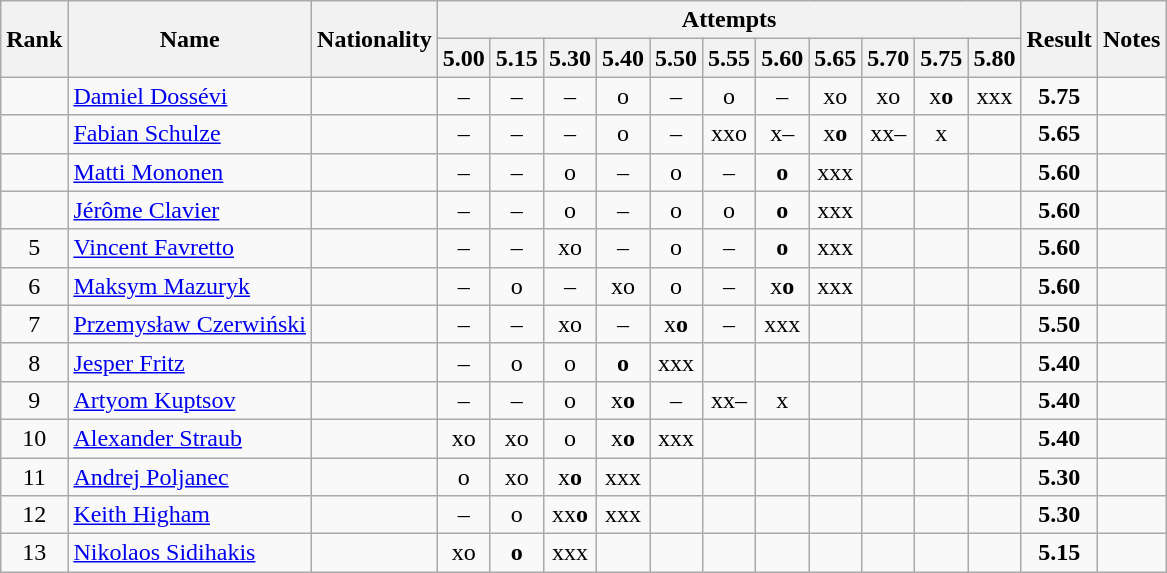<table class="wikitable sortable" style="text-align:center">
<tr>
<th rowspan=2>Rank</th>
<th rowspan=2>Name</th>
<th rowspan=2>Nationality</th>
<th colspan=11>Attempts</th>
<th rowspan=2>Result</th>
<th rowspan=2>Notes</th>
</tr>
<tr>
<th>5.00</th>
<th>5.15</th>
<th>5.30</th>
<th>5.40</th>
<th>5.50</th>
<th>5.55</th>
<th>5.60</th>
<th>5.65</th>
<th>5.70</th>
<th>5.75</th>
<th>5.80</th>
</tr>
<tr>
<td></td>
<td align=left><a href='#'>Damiel Dossévi</a></td>
<td align=left></td>
<td>–</td>
<td>–</td>
<td>–</td>
<td>o</td>
<td>–</td>
<td>o</td>
<td>–</td>
<td>xo</td>
<td>xo</td>
<td>x<strong>o</strong></td>
<td>xxx</td>
<td><strong>5.75</strong></td>
<td></td>
</tr>
<tr>
<td></td>
<td align=left><a href='#'>Fabian Schulze</a></td>
<td align=left></td>
<td>–</td>
<td>–</td>
<td>–</td>
<td>o</td>
<td>–</td>
<td>xxo</td>
<td>x–</td>
<td>x<strong>o</strong></td>
<td>xx–</td>
<td>x</td>
<td></td>
<td><strong>5.65</strong></td>
<td></td>
</tr>
<tr>
<td></td>
<td align=left><a href='#'>Matti Mononen</a></td>
<td align=left></td>
<td>–</td>
<td>–</td>
<td>o</td>
<td>–</td>
<td>o</td>
<td>–</td>
<td><strong>o</strong></td>
<td>xxx</td>
<td></td>
<td></td>
<td></td>
<td><strong>5.60</strong></td>
<td></td>
</tr>
<tr>
<td></td>
<td align=left><a href='#'>Jérôme Clavier</a></td>
<td align=left></td>
<td>–</td>
<td>–</td>
<td>o</td>
<td>–</td>
<td>o</td>
<td>o</td>
<td><strong>o</strong></td>
<td>xxx</td>
<td></td>
<td></td>
<td></td>
<td><strong>5.60</strong></td>
<td></td>
</tr>
<tr>
<td>5</td>
<td align=left><a href='#'>Vincent Favretto</a></td>
<td align=left></td>
<td>–</td>
<td>–</td>
<td>xo</td>
<td>–</td>
<td>o</td>
<td>–</td>
<td><strong>o</strong></td>
<td>xxx</td>
<td></td>
<td></td>
<td></td>
<td><strong>5.60</strong></td>
<td></td>
</tr>
<tr>
<td>6</td>
<td align=left><a href='#'>Maksym Mazuryk</a></td>
<td align=left></td>
<td>–</td>
<td>o</td>
<td>–</td>
<td>xo</td>
<td>o</td>
<td>–</td>
<td>x<strong>o</strong></td>
<td>xxx</td>
<td></td>
<td></td>
<td></td>
<td><strong>5.60</strong></td>
<td></td>
</tr>
<tr>
<td>7</td>
<td align=left><a href='#'>Przemysław Czerwiński</a></td>
<td align=left></td>
<td>–</td>
<td>–</td>
<td>xo</td>
<td>–</td>
<td>x<strong>o</strong></td>
<td>–</td>
<td>xxx</td>
<td></td>
<td></td>
<td></td>
<td></td>
<td><strong>5.50</strong></td>
<td></td>
</tr>
<tr>
<td>8</td>
<td align=left><a href='#'>Jesper Fritz</a></td>
<td align=left></td>
<td>–</td>
<td>o</td>
<td>o</td>
<td><strong>o</strong></td>
<td>xxx</td>
<td></td>
<td></td>
<td></td>
<td></td>
<td></td>
<td></td>
<td><strong>5.40</strong></td>
<td></td>
</tr>
<tr>
<td>9</td>
<td align=left><a href='#'>Artyom Kuptsov</a></td>
<td align=left></td>
<td>–</td>
<td>–</td>
<td>o</td>
<td>x<strong>o</strong></td>
<td>–</td>
<td>xx–</td>
<td>x</td>
<td></td>
<td></td>
<td></td>
<td></td>
<td><strong>5.40</strong></td>
<td></td>
</tr>
<tr>
<td>10</td>
<td align=left><a href='#'>Alexander Straub</a></td>
<td align=left></td>
<td>xo</td>
<td>xo</td>
<td>o</td>
<td>x<strong>o</strong></td>
<td>xxx</td>
<td></td>
<td></td>
<td></td>
<td></td>
<td></td>
<td></td>
<td><strong>5.40</strong></td>
<td></td>
</tr>
<tr>
<td>11</td>
<td align=left><a href='#'>Andrej Poljanec</a></td>
<td align=left></td>
<td>o</td>
<td>xo</td>
<td>x<strong>o</strong></td>
<td>xxx</td>
<td></td>
<td></td>
<td></td>
<td></td>
<td></td>
<td></td>
<td></td>
<td><strong>5.30</strong></td>
<td></td>
</tr>
<tr>
<td>12</td>
<td align=left><a href='#'>Keith Higham</a></td>
<td align=left></td>
<td>–</td>
<td>o</td>
<td>xx<strong>o</strong></td>
<td>xxx</td>
<td></td>
<td></td>
<td></td>
<td></td>
<td></td>
<td></td>
<td></td>
<td><strong>5.30</strong></td>
<td></td>
</tr>
<tr>
<td>13</td>
<td align=left><a href='#'>Nikolaos Sidihakis</a></td>
<td align=left></td>
<td>xo</td>
<td><strong>o</strong></td>
<td>xxx</td>
<td></td>
<td></td>
<td></td>
<td></td>
<td></td>
<td></td>
<td></td>
<td></td>
<td><strong>5.15</strong></td>
<td></td>
</tr>
</table>
